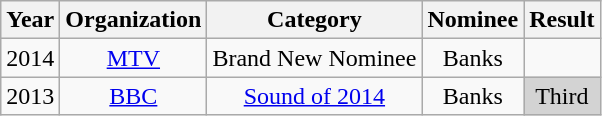<table class="wikitable plainrowheaders" style="text-align:center;">
<tr>
<th>Year</th>
<th>Organization</th>
<th>Category</th>
<th>Nominee</th>
<th>Result</th>
</tr>
<tr>
<td>2014</td>
<td><a href='#'>MTV</a></td>
<td>Brand New Nominee</td>
<td>Banks</td>
<td></td>
</tr>
<tr>
<td>2013</td>
<td><a href='#'>BBC</a></td>
<td><a href='#'>Sound of 2014</a></td>
<td>Banks</td>
<td style="background:lightgrey">Third</td>
</tr>
</table>
